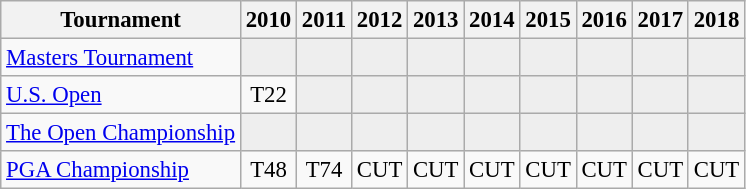<table class="wikitable" style="font-size:95%;text-align:center;">
<tr>
<th>Tournament</th>
<th>2010</th>
<th>2011</th>
<th>2012</th>
<th>2013</th>
<th>2014</th>
<th>2015</th>
<th>2016</th>
<th>2017</th>
<th>2018</th>
</tr>
<tr>
<td align=left><a href='#'>Masters Tournament</a></td>
<td style="background:#eeeeee;"></td>
<td style="background:#eeeeee;"></td>
<td style="background:#eeeeee;"></td>
<td style="background:#eeeeee;"></td>
<td style="background:#eeeeee;"></td>
<td style="background:#eeeeee;"></td>
<td style="background:#eeeeee;"></td>
<td style="background:#eeeeee;"></td>
<td style="background:#eeeeee;"></td>
</tr>
<tr>
<td align=left><a href='#'>U.S. Open</a></td>
<td>T22</td>
<td style="background:#eeeeee;"></td>
<td style="background:#eeeeee;"></td>
<td style="background:#eeeeee;"></td>
<td style="background:#eeeeee;"></td>
<td style="background:#eeeeee;"></td>
<td style="background:#eeeeee;"></td>
<td style="background:#eeeeee;"></td>
<td style="background:#eeeeee;"></td>
</tr>
<tr>
<td align=left><a href='#'>The Open Championship</a></td>
<td style="background:#eeeeee;"></td>
<td style="background:#eeeeee;"></td>
<td style="background:#eeeeee;"></td>
<td style="background:#eeeeee;"></td>
<td style="background:#eeeeee;"></td>
<td style="background:#eeeeee;"></td>
<td style="background:#eeeeee;"></td>
<td style="background:#eeeeee;"></td>
<td style="background:#eeeeee;"></td>
</tr>
<tr>
<td align=left><a href='#'>PGA Championship</a></td>
<td>T48</td>
<td>T74</td>
<td>CUT</td>
<td>CUT</td>
<td>CUT</td>
<td>CUT</td>
<td>CUT</td>
<td>CUT</td>
<td>CUT</td>
</tr>
</table>
